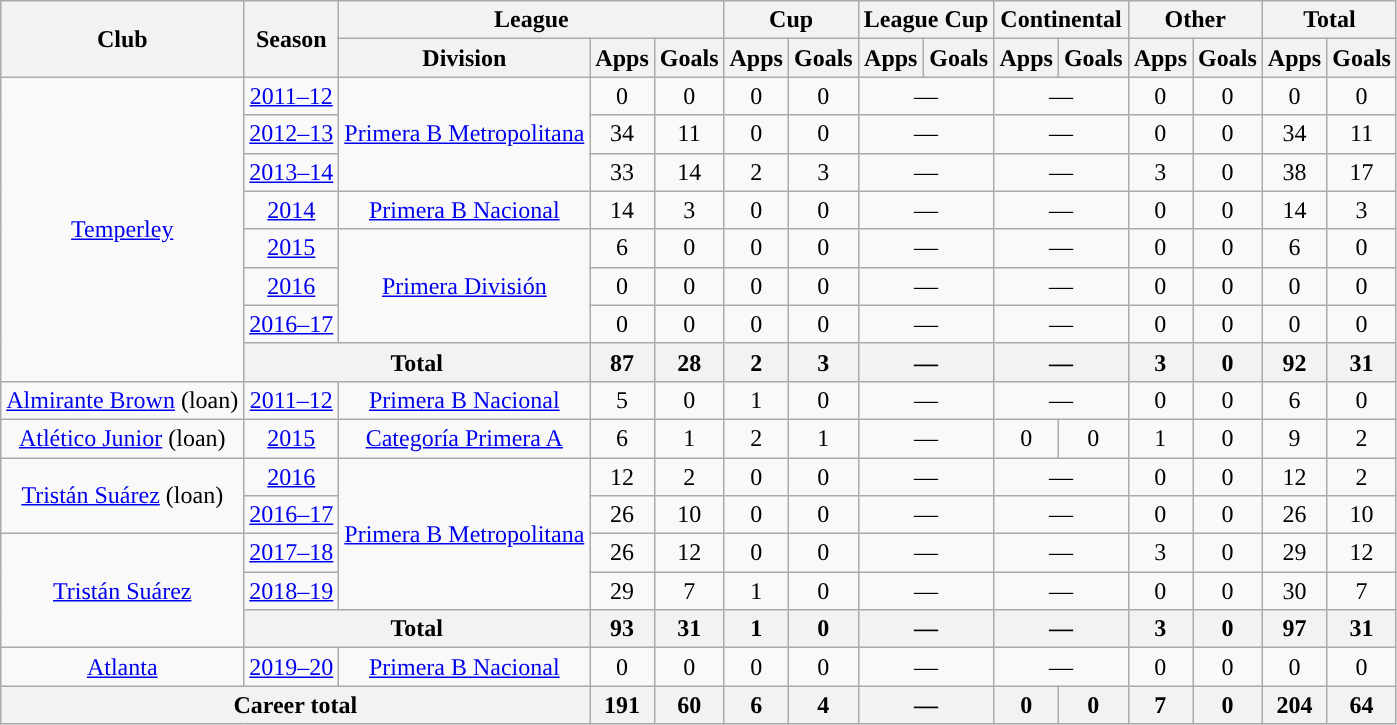<table class="wikitable" style="text-align:center">
<tr>
<th rowspan="2">Club</th>
<th rowspan="2">Season</th>
<th colspan="3">League</th>
<th colspan="2">Cup</th>
<th colspan="2">League Cup</th>
<th colspan="2">Continental</th>
<th colspan="2">Other</th>
<th colspan="2">Total</th>
</tr>
<tr>
<th>Division</th>
<th>Apps</th>
<th>Goals</th>
<th>Apps</th>
<th>Goals</th>
<th>Apps</th>
<th>Goals</th>
<th>Apps</th>
<th>Goals</th>
<th>Apps</th>
<th>Goals</th>
<th>Apps</th>
<th>Goals</th>
</tr>
<tr>
<td rowspan="8"><a href='#'>Temperley</a></td>
<td><a href='#'>2011–12</a></td>
<td rowspan="3"><a href='#'>Primera B Metropolitana</a></td>
<td>0</td>
<td>0</td>
<td>0</td>
<td>0</td>
<td colspan="2">—</td>
<td colspan="2">—</td>
<td>0</td>
<td>0</td>
<td>0</td>
<td>0</td>
</tr>
<tr>
<td><a href='#'>2012–13</a></td>
<td>34</td>
<td>11</td>
<td>0</td>
<td>0</td>
<td colspan="2">—</td>
<td colspan="2">—</td>
<td>0</td>
<td>0</td>
<td>34</td>
<td>11</td>
</tr>
<tr>
<td><a href='#'>2013–14</a></td>
<td>33</td>
<td>14</td>
<td>2</td>
<td>3</td>
<td colspan="2">—</td>
<td colspan="2">—</td>
<td>3</td>
<td>0</td>
<td>38</td>
<td>17</td>
</tr>
<tr>
<td><a href='#'>2014</a></td>
<td rowspan="1"><a href='#'>Primera B Nacional</a></td>
<td>14</td>
<td>3</td>
<td>0</td>
<td>0</td>
<td colspan="2">—</td>
<td colspan="2">—</td>
<td>0</td>
<td>0</td>
<td>14</td>
<td>3</td>
</tr>
<tr>
<td><a href='#'>2015</a></td>
<td rowspan="3"><a href='#'>Primera División</a></td>
<td>6</td>
<td>0</td>
<td>0</td>
<td>0</td>
<td colspan="2">—</td>
<td colspan="2">—</td>
<td>0</td>
<td>0</td>
<td>6</td>
<td>0</td>
</tr>
<tr>
<td><a href='#'>2016</a></td>
<td>0</td>
<td>0</td>
<td>0</td>
<td>0</td>
<td colspan="2">—</td>
<td colspan="2">—</td>
<td>0</td>
<td>0</td>
<td>0</td>
<td>0</td>
</tr>
<tr>
<td><a href='#'>2016–17</a></td>
<td>0</td>
<td>0</td>
<td>0</td>
<td>0</td>
<td colspan="2">—</td>
<td colspan="2">—</td>
<td>0</td>
<td>0</td>
<td>0</td>
<td>0</td>
</tr>
<tr>
<th colspan="2">Total</th>
<th>87</th>
<th>28</th>
<th>2</th>
<th>3</th>
<th colspan="2">—</th>
<th colspan="2">—</th>
<th>3</th>
<th>0</th>
<th>92</th>
<th>31</th>
</tr>
<tr>
<td rowspan="1"><a href='#'>Almirante Brown</a> (loan)</td>
<td><a href='#'>2011–12</a></td>
<td rowspan="1"><a href='#'>Primera B Nacional</a></td>
<td>5</td>
<td>0</td>
<td>1</td>
<td>0</td>
<td colspan="2">—</td>
<td colspan="2">—</td>
<td>0</td>
<td>0</td>
<td>6</td>
<td>0</td>
</tr>
<tr>
<td rowspan="1"><a href='#'>Atlético Junior</a> (loan)</td>
<td><a href='#'>2015</a></td>
<td rowspan="1"><a href='#'>Categoría Primera A</a></td>
<td>6</td>
<td>1</td>
<td>2</td>
<td>1</td>
<td colspan="2">—</td>
<td>0</td>
<td>0</td>
<td>1</td>
<td>0</td>
<td>9</td>
<td>2</td>
</tr>
<tr>
<td rowspan="2"><a href='#'>Tristán Suárez</a> (loan)</td>
<td><a href='#'>2016</a></td>
<td rowspan="4"><a href='#'>Primera B Metropolitana</a></td>
<td>12</td>
<td>2</td>
<td>0</td>
<td>0</td>
<td colspan="2">—</td>
<td colspan="2">—</td>
<td>0</td>
<td>0</td>
<td>12</td>
<td>2</td>
</tr>
<tr>
<td><a href='#'>2016–17</a></td>
<td>26</td>
<td>10</td>
<td>0</td>
<td>0</td>
<td colspan="2">—</td>
<td colspan="2">—</td>
<td>0</td>
<td>0</td>
<td>26</td>
<td>10</td>
</tr>
<tr>
<td rowspan="3"><a href='#'>Tristán Suárez</a></td>
<td><a href='#'>2017–18</a></td>
<td>26</td>
<td>12</td>
<td>0</td>
<td>0</td>
<td colspan="2">—</td>
<td colspan="2">—</td>
<td>3</td>
<td>0</td>
<td>29</td>
<td>12</td>
</tr>
<tr>
<td><a href='#'>2018–19</a></td>
<td>29</td>
<td>7</td>
<td>1</td>
<td>0</td>
<td colspan="2">—</td>
<td colspan="2">—</td>
<td>0</td>
<td>0</td>
<td>30</td>
<td>7</td>
</tr>
<tr>
<th colspan="2">Total</th>
<th>93</th>
<th>31</th>
<th>1</th>
<th>0</th>
<th colspan="2">—</th>
<th colspan="2">—</th>
<th>3</th>
<th>0</th>
<th>97</th>
<th>31</th>
</tr>
<tr>
<td rowspan="1"><a href='#'>Atlanta</a></td>
<td><a href='#'>2019–20</a></td>
<td rowspan="1"><a href='#'>Primera B Nacional</a></td>
<td>0</td>
<td>0</td>
<td>0</td>
<td>0</td>
<td colspan="2">—</td>
<td colspan="2">—</td>
<td>0</td>
<td>0</td>
<td>0</td>
<td>0</td>
</tr>
<tr>
<th colspan="3">Career total</th>
<th>191</th>
<th>60</th>
<th>6</th>
<th>4</th>
<th colspan="2">—</th>
<th>0</th>
<th>0</th>
<th>7</th>
<th>0</th>
<th>204</th>
<th>64</th>
</tr>
</table>
